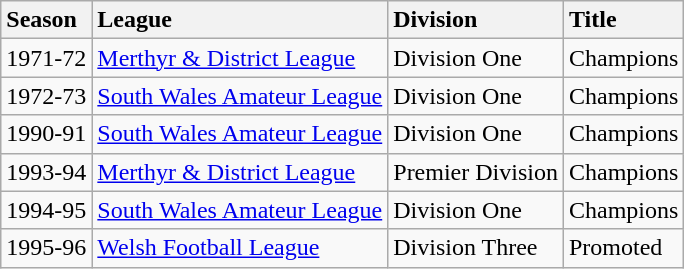<table class="wikitable">
<tr>
<th style="text-align:left">Season</th>
<th style="text-align:left">League</th>
<th style="text-align:left">Division</th>
<th style="text-align:left">Title</th>
</tr>
<tr>
<td style="text-align:left">1971-72</td>
<td style="text-align:left"><a href='#'>Merthyr & District League</a></td>
<td style="text-align:left">Division One</td>
<td style="text-align:left">Champions</td>
</tr>
<tr>
<td style="text-align:left">1972-73</td>
<td style="text-align:left"><a href='#'>South Wales Amateur League</a></td>
<td style="text-align:left">Division One</td>
<td style="text-align:left">Champions</td>
</tr>
<tr>
<td style="text-align:left">1990-91</td>
<td style="text-align:left"><a href='#'>South Wales Amateur League</a></td>
<td style="text-align:left">Division One</td>
<td style="text-align:left">Champions</td>
</tr>
<tr>
<td style="text-align:left">1993-94</td>
<td style="text-align:left"><a href='#'>Merthyr & District League</a></td>
<td style="text-align:left">Premier Division</td>
<td style="text-align:left">Champions</td>
</tr>
<tr>
<td style="text-align:left">1994-95</td>
<td style="text-align:left"><a href='#'>South Wales Amateur League</a></td>
<td style="text-align:left">Division One</td>
<td style="text-align:left">Champions</td>
</tr>
<tr>
<td style="text-align:left">1995-96</td>
<td style="text-align:left"><a href='#'>Welsh Football League</a></td>
<td style="text-align:left">Division Three</td>
<td style="text-align:left">Promoted</td>
</tr>
</table>
